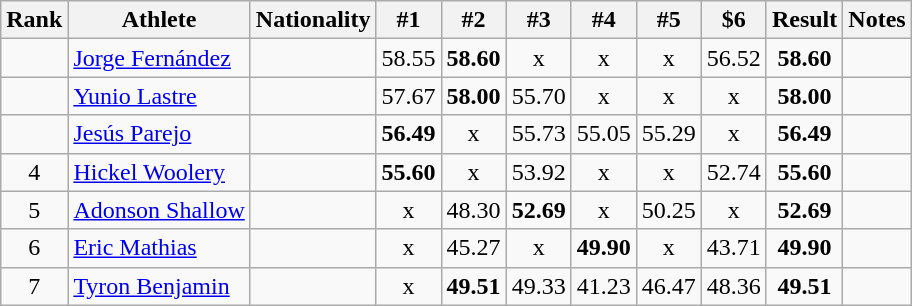<table class="wikitable sortable" style="text-align:center">
<tr>
<th>Rank</th>
<th>Athlete</th>
<th>Nationality</th>
<th>#1</th>
<th>#2</th>
<th>#3</th>
<th>#4</th>
<th>#5</th>
<th>$6</th>
<th>Result</th>
<th>Notes</th>
</tr>
<tr>
<td></td>
<td align="left"><a href='#'>Jorge Fernández</a></td>
<td align=left></td>
<td>58.55</td>
<td><strong>58.60</strong></td>
<td>x</td>
<td>x</td>
<td>x</td>
<td>56.52</td>
<td><strong>58.60</strong></td>
<td></td>
</tr>
<tr>
<td></td>
<td align="left"><a href='#'>Yunio Lastre</a></td>
<td align=left></td>
<td>57.67</td>
<td><strong>58.00</strong></td>
<td>55.70</td>
<td>x</td>
<td>x</td>
<td>x</td>
<td><strong>58.00</strong></td>
<td></td>
</tr>
<tr>
<td></td>
<td align="left"><a href='#'>Jesús Parejo</a></td>
<td align=left></td>
<td><strong>56.49</strong></td>
<td>x</td>
<td>55.73</td>
<td>55.05</td>
<td>55.29</td>
<td>x</td>
<td><strong>56.49</strong></td>
<td></td>
</tr>
<tr>
<td>4</td>
<td align="left"><a href='#'>Hickel Woolery</a></td>
<td align=left></td>
<td><strong>55.60</strong></td>
<td>x</td>
<td>53.92</td>
<td>x</td>
<td>x</td>
<td>52.74</td>
<td><strong>55.60</strong></td>
<td></td>
</tr>
<tr>
<td>5</td>
<td align="left"><a href='#'>Adonson Shallow</a></td>
<td align=left></td>
<td>x</td>
<td>48.30</td>
<td><strong>52.69</strong></td>
<td>x</td>
<td>50.25</td>
<td>x</td>
<td><strong>52.69</strong></td>
<td></td>
</tr>
<tr>
<td>6</td>
<td align="left"><a href='#'>Eric Mathias</a></td>
<td align=left></td>
<td>x</td>
<td>45.27</td>
<td>x</td>
<td><strong>49.90</strong></td>
<td>x</td>
<td>43.71</td>
<td><strong>49.90</strong></td>
<td></td>
</tr>
<tr>
<td>7</td>
<td align="left"><a href='#'>Tyron Benjamin</a></td>
<td align=left></td>
<td>x</td>
<td><strong>49.51</strong></td>
<td>49.33</td>
<td>41.23</td>
<td>46.47</td>
<td>48.36</td>
<td><strong>49.51</strong></td>
<td></td>
</tr>
</table>
